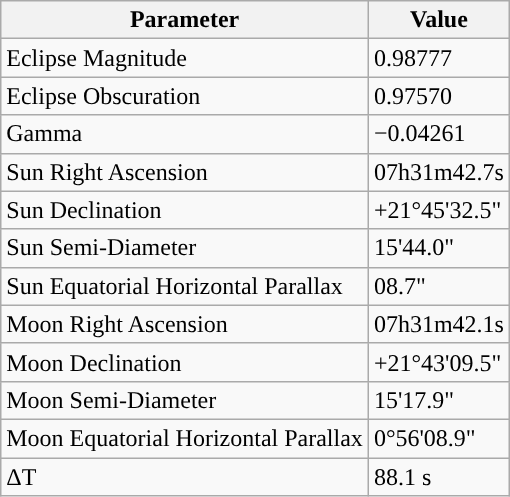<table class="wikitable">
<tr>
<th>Parameter</th>
<th>Value</th>
</tr>
<tr>
<td>Eclipse Magnitude</td>
<td>0.98777</td>
</tr>
<tr>
<td>Eclipse Obscuration</td>
<td>0.97570</td>
</tr>
<tr>
<td>Gamma</td>
<td>−0.04261</td>
</tr>
<tr>
<td>Sun Right Ascension</td>
<td>07h31m42.7s</td>
</tr>
<tr>
<td>Sun Declination</td>
<td>+21°45'32.5"</td>
</tr>
<tr>
<td>Sun Semi-Diameter</td>
<td>15'44.0"</td>
</tr>
<tr>
<td>Sun Equatorial Horizontal Parallax</td>
<td>08.7"</td>
</tr>
<tr>
<td>Moon Right Ascension</td>
<td>07h31m42.1s</td>
</tr>
<tr>
<td>Moon Declination</td>
<td>+21°43'09.5"</td>
</tr>
<tr>
<td>Moon Semi-Diameter</td>
<td>15'17.9"</td>
</tr>
<tr>
<td>Moon Equatorial Horizontal Parallax</td>
<td>0°56'08.9"</td>
</tr>
<tr>
<td>ΔT</td>
<td>88.1 s</td>
</tr>
</table>
